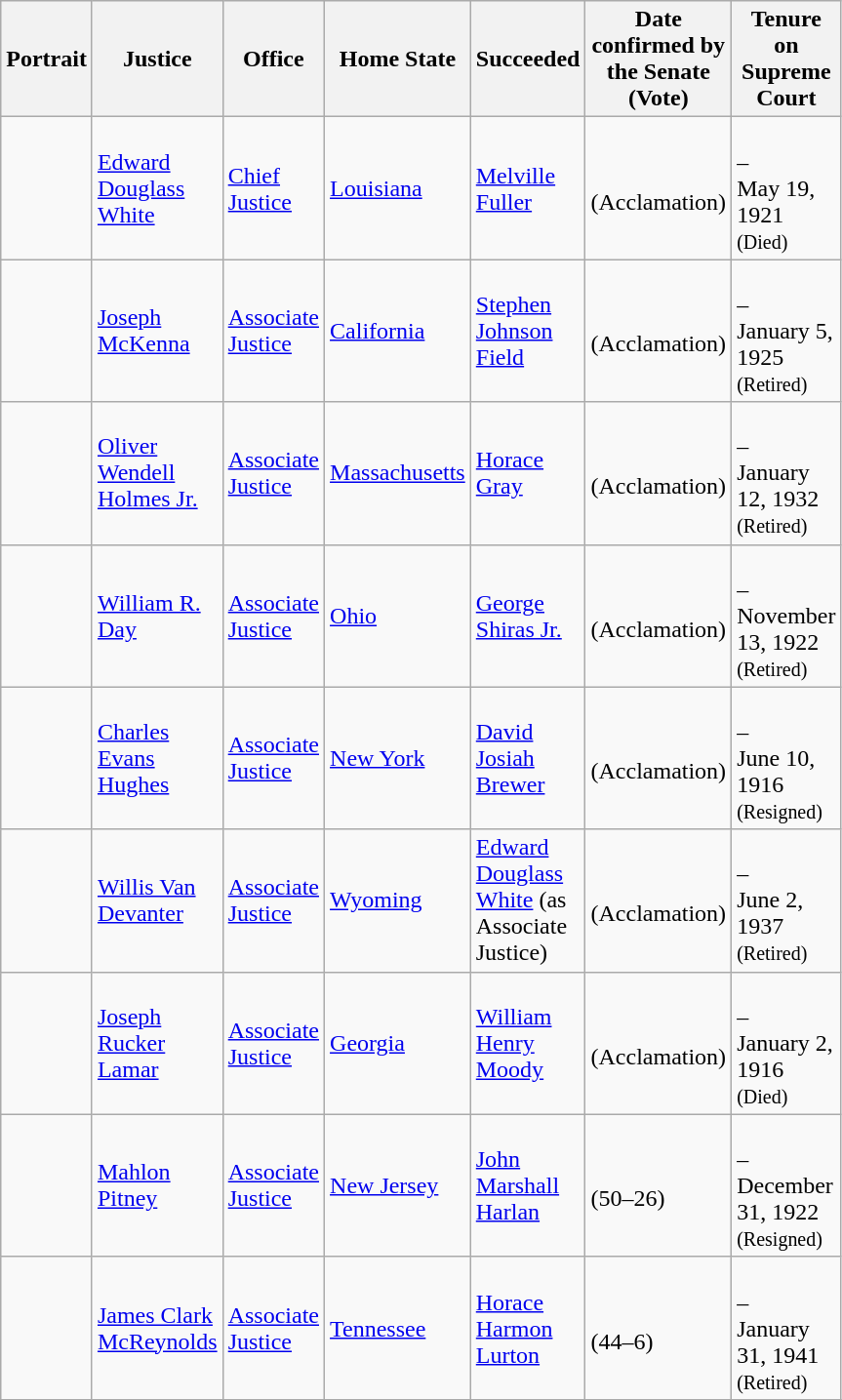<table class="wikitable sortable">
<tr>
<th scope="col" style="width: 10px;">Portrait</th>
<th scope="col" style="width: 10px;">Justice</th>
<th scope="col" style="width: 10px;">Office</th>
<th scope="col" style="width: 10px;">Home State</th>
<th scope="col" style="width: 10px;">Succeeded</th>
<th scope="col" style="width: 10px;">Date confirmed by the Senate<br>(Vote)</th>
<th scope="col" style="width: 10px;">Tenure on Supreme Court</th>
</tr>
<tr>
<td></td>
<td><a href='#'>Edward Douglass White</a></td>
<td><a href='#'>Chief Justice</a></td>
<td><a href='#'>Louisiana</a></td>
<td><a href='#'>Melville Fuller</a></td>
<td><br>(Acclamation)</td>
<td><br>–<br>May 19, 1921<br><small>(Died)</small></td>
</tr>
<tr>
<td></td>
<td><a href='#'>Joseph McKenna</a></td>
<td><a href='#'>Associate Justice</a></td>
<td><a href='#'>California</a></td>
<td><a href='#'>Stephen Johnson Field</a></td>
<td><br>(Acclamation)</td>
<td><br>–<br>January 5, 1925<br><small>(Retired)</small></td>
</tr>
<tr>
<td></td>
<td><a href='#'>Oliver Wendell Holmes Jr.</a></td>
<td><a href='#'>Associate Justice</a></td>
<td><a href='#'>Massachusetts</a></td>
<td><a href='#'>Horace Gray</a></td>
<td><br>(Acclamation)</td>
<td><br>–<br>January 12, 1932<br><small>(Retired)</small></td>
</tr>
<tr>
<td></td>
<td><a href='#'>William R. Day</a></td>
<td><a href='#'>Associate Justice</a></td>
<td><a href='#'>Ohio</a></td>
<td><a href='#'>George Shiras Jr.</a></td>
<td><br>(Acclamation)</td>
<td><br>–<br>November 13, 1922<br><small>(Retired)</small></td>
</tr>
<tr>
<td></td>
<td><a href='#'>Charles Evans Hughes</a></td>
<td><a href='#'>Associate Justice</a></td>
<td><a href='#'>New York</a></td>
<td><a href='#'>David Josiah Brewer</a></td>
<td><br>(Acclamation)</td>
<td><br>–<br>June 10, 1916<br><small>(Resigned)</small></td>
</tr>
<tr>
<td></td>
<td><a href='#'>Willis Van Devanter</a></td>
<td><a href='#'>Associate Justice</a></td>
<td><a href='#'>Wyoming</a></td>
<td><a href='#'>Edward Douglass White</a> (as Associate Justice)</td>
<td><br>(Acclamation)</td>
<td><br>–<br>June 2, 1937<br><small>(Retired)</small></td>
</tr>
<tr>
<td></td>
<td><a href='#'>Joseph Rucker Lamar</a></td>
<td><a href='#'>Associate Justice</a></td>
<td><a href='#'>Georgia</a></td>
<td><a href='#'>William Henry Moody</a></td>
<td><br>(Acclamation)</td>
<td><br>–<br>January 2, 1916<br><small>(Died)</small></td>
</tr>
<tr>
<td></td>
<td><a href='#'>Mahlon Pitney</a></td>
<td><a href='#'>Associate Justice</a></td>
<td><a href='#'>New Jersey</a></td>
<td><a href='#'>John Marshall Harlan</a></td>
<td><br>(50–26)</td>
<td><br>–<br>December 31, 1922<br><small>(Resigned)</small></td>
</tr>
<tr>
<td></td>
<td><a href='#'>James Clark McReynolds</a></td>
<td><a href='#'>Associate Justice</a></td>
<td><a href='#'>Tennessee</a></td>
<td><a href='#'>Horace Harmon Lurton</a></td>
<td><br>(44–6)</td>
<td><br>–<br>January 31, 1941<br><small>(Retired)</small></td>
</tr>
<tr>
</tr>
</table>
